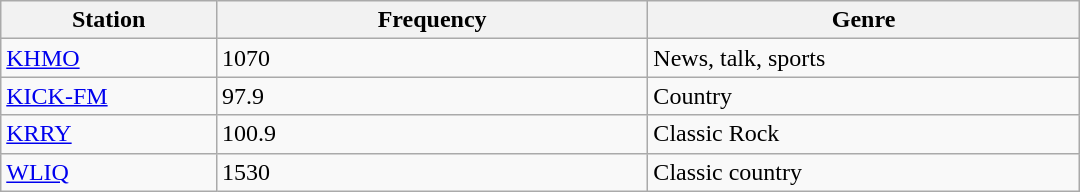<table class="wikitable" style="width:45em;">
<tr>
<th style="width:20%">Station</th>
<th style="width:40%">Frequency</th>
<th style="width:40%">Genre</th>
</tr>
<tr>
<td><a href='#'>KHMO</a></td>
<td>1070</td>
<td>News, talk, sports</td>
</tr>
<tr>
<td><a href='#'>KICK-FM</a></td>
<td>97.9</td>
<td>Country</td>
</tr>
<tr>
<td><a href='#'>KRRY</a></td>
<td>100.9</td>
<td>Classic Rock</td>
</tr>
<tr>
<td><a href='#'>WLIQ</a></td>
<td>1530</td>
<td>Classic country</td>
</tr>
</table>
